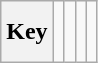<table class="wikitable" style="height:2.6em">
<tr>
<th>Key</th>
<td> </td>
<td></td>
<td></td>
<td></td>
</tr>
</table>
